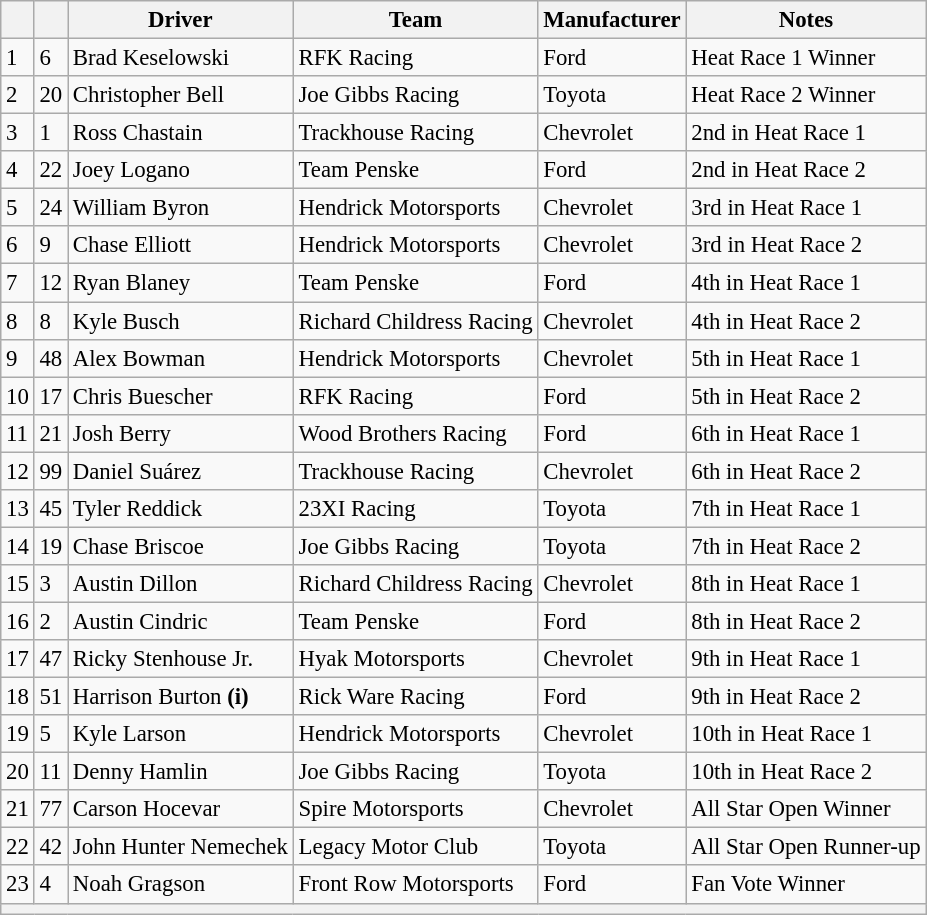<table class="wikitable" style="font-size:95%">
<tr>
<th scope="col"></th>
<th scope="col"></th>
<th scope="col">Driver</th>
<th scope="col">Team</th>
<th scope="col">Manufacturer</th>
<th scope="col">Notes</th>
</tr>
<tr>
<td>1</td>
<td>6</td>
<td>Brad Keselowski</td>
<td>RFK Racing</td>
<td>Ford</td>
<td>Heat Race 1 Winner</td>
</tr>
<tr>
<td>2</td>
<td>20</td>
<td>Christopher Bell</td>
<td>Joe Gibbs Racing</td>
<td>Toyota</td>
<td>Heat Race 2 Winner</td>
</tr>
<tr>
<td>3</td>
<td>1</td>
<td>Ross Chastain</td>
<td>Trackhouse Racing</td>
<td>Chevrolet</td>
<td>2nd in Heat Race 1</td>
</tr>
<tr>
<td>4</td>
<td>22</td>
<td>Joey Logano</td>
<td>Team Penske</td>
<td>Ford</td>
<td>2nd in Heat Race 2</td>
</tr>
<tr>
<td>5</td>
<td>24</td>
<td>William Byron</td>
<td>Hendrick Motorsports</td>
<td>Chevrolet</td>
<td>3rd in Heat Race 1</td>
</tr>
<tr>
<td>6</td>
<td>9</td>
<td>Chase Elliott</td>
<td>Hendrick Motorsports</td>
<td>Chevrolet</td>
<td>3rd in Heat Race 2</td>
</tr>
<tr>
<td>7</td>
<td>12</td>
<td>Ryan Blaney</td>
<td>Team Penske</td>
<td>Ford</td>
<td>4th in Heat Race 1</td>
</tr>
<tr>
<td>8</td>
<td>8</td>
<td>Kyle Busch</td>
<td>Richard Childress Racing</td>
<td>Chevrolet</td>
<td>4th in Heat Race 2</td>
</tr>
<tr>
<td>9</td>
<td>48</td>
<td>Alex Bowman</td>
<td>Hendrick Motorsports</td>
<td>Chevrolet</td>
<td>5th in Heat Race 1</td>
</tr>
<tr>
<td>10</td>
<td>17</td>
<td>Chris Buescher</td>
<td>RFK Racing</td>
<td>Ford</td>
<td>5th in Heat Race 2</td>
</tr>
<tr>
<td>11</td>
<td>21</td>
<td>Josh Berry</td>
<td>Wood Brothers Racing</td>
<td>Ford</td>
<td>6th in Heat Race 1</td>
</tr>
<tr>
<td>12</td>
<td>99</td>
<td>Daniel Suárez</td>
<td>Trackhouse Racing</td>
<td>Chevrolet</td>
<td>6th in Heat Race 2</td>
</tr>
<tr>
<td>13</td>
<td>45</td>
<td>Tyler Reddick</td>
<td>23XI Racing</td>
<td>Toyota</td>
<td>7th in Heat Race 1</td>
</tr>
<tr>
<td>14</td>
<td>19</td>
<td>Chase Briscoe</td>
<td>Joe Gibbs Racing</td>
<td>Toyota</td>
<td>7th in Heat Race 2</td>
</tr>
<tr>
<td>15</td>
<td>3</td>
<td>Austin Dillon</td>
<td>Richard Childress Racing</td>
<td>Chevrolet</td>
<td>8th in Heat Race 1</td>
</tr>
<tr>
<td>16</td>
<td>2</td>
<td>Austin Cindric</td>
<td>Team Penske</td>
<td>Ford</td>
<td>8th in Heat Race 2</td>
</tr>
<tr>
<td>17</td>
<td>47</td>
<td>Ricky Stenhouse Jr.</td>
<td>Hyak Motorsports</td>
<td>Chevrolet</td>
<td>9th in Heat Race 1</td>
</tr>
<tr>
<td>18</td>
<td>51</td>
<td>Harrison Burton <strong>(i)</strong></td>
<td>Rick Ware Racing</td>
<td>Ford</td>
<td>9th in Heat Race 2</td>
</tr>
<tr>
<td>19</td>
<td>5</td>
<td>Kyle Larson</td>
<td>Hendrick Motorsports</td>
<td>Chevrolet</td>
<td>10th in Heat Race 1</td>
</tr>
<tr>
<td>20</td>
<td>11</td>
<td>Denny Hamlin</td>
<td>Joe Gibbs Racing</td>
<td>Toyota</td>
<td>10th in Heat Race 2</td>
</tr>
<tr>
<td>21</td>
<td>77</td>
<td>Carson Hocevar</td>
<td>Spire Motorsports</td>
<td>Chevrolet</td>
<td>All Star Open Winner</td>
</tr>
<tr>
<td>22</td>
<td>42</td>
<td>John Hunter Nemechek</td>
<td>Legacy Motor Club</td>
<td>Toyota</td>
<td>All Star Open Runner-up</td>
</tr>
<tr>
<td>23</td>
<td>4</td>
<td>Noah Gragson</td>
<td>Front Row Motorsports</td>
<td>Ford</td>
<td>Fan Vote Winner</td>
</tr>
<tr>
<th colspan="7"></th>
</tr>
</table>
